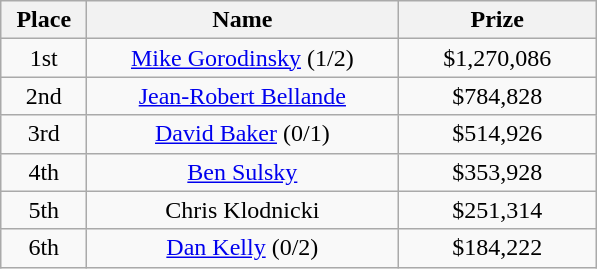<table class="wikitable">
<tr>
<th width="50">Place</th>
<th width="200">Name</th>
<th width="125">Prize</th>
</tr>
<tr>
<td align = "center">1st</td>
<td align = "center"><a href='#'>Mike Gorodinsky</a> (1/2)</td>
<td align = "center">$1,270,086</td>
</tr>
<tr>
<td align = "center">2nd</td>
<td align = "center"><a href='#'>Jean-Robert Bellande</a></td>
<td align = "center">$784,828</td>
</tr>
<tr>
<td align = "center">3rd</td>
<td align = "center"><a href='#'>David Baker</a> (0/1)</td>
<td align = "center">$514,926</td>
</tr>
<tr>
<td align = "center">4th</td>
<td align = "center"><a href='#'>Ben Sulsky</a></td>
<td align = "center">$353,928</td>
</tr>
<tr>
<td align = "center">5th</td>
<td align = "center">Chris Klodnicki</td>
<td align = "center">$251,314</td>
</tr>
<tr>
<td align = "center">6th</td>
<td align = "center"><a href='#'>Dan Kelly</a> (0/2)</td>
<td align = "center">$184,222</td>
</tr>
</table>
